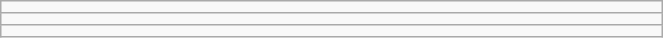<table class="wikitable" style=" text-align:center; font-size:110%;" width="35%">
<tr>
<td></td>
</tr>
<tr>
<td></td>
</tr>
<tr>
<td></td>
</tr>
</table>
